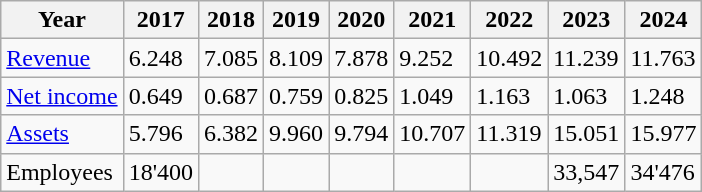<table class="wikitable">
<tr>
<th>Year</th>
<th>2017</th>
<th>2018</th>
<th>2019</th>
<th>2020</th>
<th>2021</th>
<th>2022</th>
<th>2023</th>
<th>2024</th>
</tr>
<tr>
<td><a href='#'>Revenue</a></td>
<td>6.248</td>
<td>7.085</td>
<td>8.109</td>
<td>7.878</td>
<td>9.252</td>
<td>10.492</td>
<td>11.239</td>
<td>11.763</td>
</tr>
<tr>
<td><a href='#'>Net income</a></td>
<td>0.649</td>
<td>0.687</td>
<td>0.759</td>
<td>0.825</td>
<td>1.049</td>
<td>1.163</td>
<td>1.063</td>
<td>1.248</td>
</tr>
<tr>
<td><a href='#'>Assets</a></td>
<td>5.796</td>
<td>6.382</td>
<td>9.960</td>
<td>9.794</td>
<td>10.707</td>
<td>11.319</td>
<td>15.051</td>
<td>15.977</td>
</tr>
<tr>
<td>Employees</td>
<td>18'400</td>
<td></td>
<td></td>
<td></td>
<td></td>
<td></td>
<td>33,547</td>
<td>34'476</td>
</tr>
</table>
